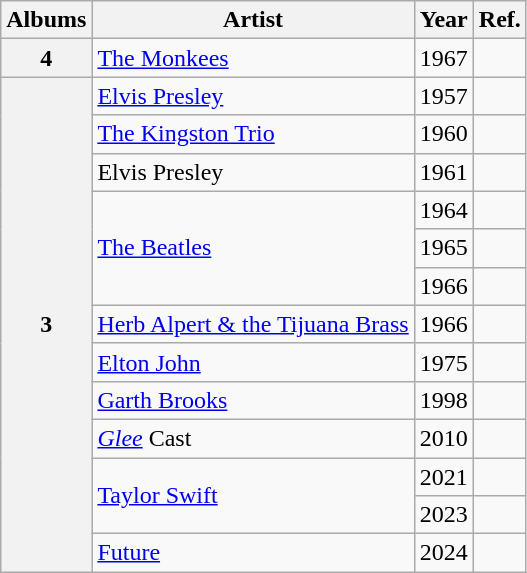<table class="wikitable">
<tr>
<th scope="col">Albums</th>
<th scope="col">Artist</th>
<th scope="col">Year</th>
<th scope="col">Ref.</th>
</tr>
<tr>
<th scope="row">4</th>
<td><a href='#'>The Monkees</a></td>
<td>1967</td>
<td></td>
</tr>
<tr>
<th rowspan="13" scope="row">3</th>
<td><a href='#'>Elvis Presley</a></td>
<td>1957</td>
<td></td>
</tr>
<tr>
<td><a href='#'>The Kingston Trio</a></td>
<td>1960</td>
<td></td>
</tr>
<tr>
<td>Elvis Presley</td>
<td>1961</td>
<td></td>
</tr>
<tr>
<td rowspan="3"><a href='#'>The Beatles</a></td>
<td>1964</td>
<td></td>
</tr>
<tr>
<td>1965</td>
<td></td>
</tr>
<tr>
<td>1966</td>
<td></td>
</tr>
<tr>
<td><a href='#'>Herb Alpert & the Tijuana Brass</a></td>
<td>1966</td>
<td></td>
</tr>
<tr>
<td><a href='#'>Elton John</a></td>
<td>1975</td>
<td></td>
</tr>
<tr>
<td><a href='#'>Garth Brooks</a></td>
<td>1998</td>
<td></td>
</tr>
<tr>
<td><em><a href='#'>Glee</a></em> Cast</td>
<td>2010</td>
<td></td>
</tr>
<tr>
<td rowspan="2"><a href='#'>Taylor Swift</a></td>
<td>2021</td>
<td> </td>
</tr>
<tr>
<td>2023</td>
<td></td>
</tr>
<tr>
<td><a href='#'>Future</a></td>
<td>2024</td>
<td></td>
</tr>
</table>
